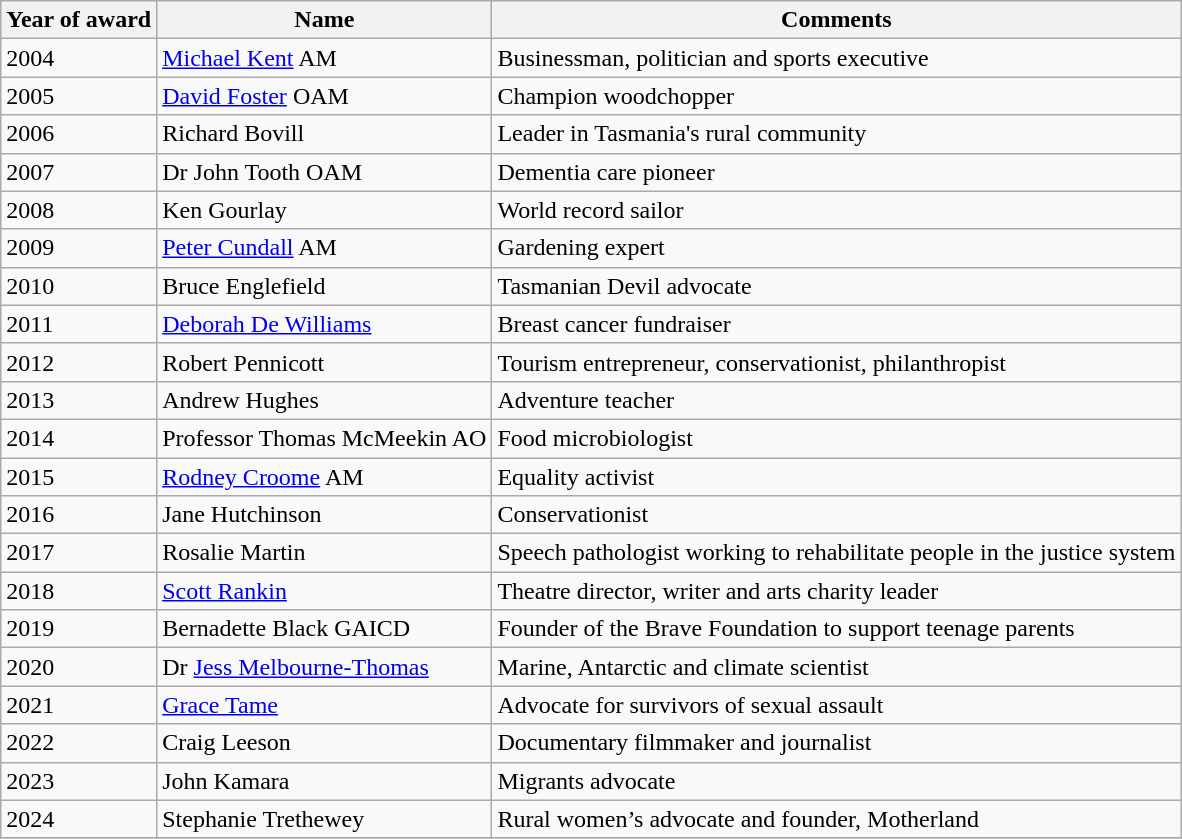<table class=wikitable>
<tr>
<th>Year of award</th>
<th>Name</th>
<th>Comments</th>
</tr>
<tr>
<td>2004</td>
<td><a href='#'>Michael Kent</a> AM</td>
<td>Businessman, politician and sports executive</td>
</tr>
<tr>
<td>2005</td>
<td><a href='#'>David Foster</a> OAM</td>
<td>Champion woodchopper</td>
</tr>
<tr>
<td>2006</td>
<td>Richard Bovill</td>
<td>Leader in Tasmania's rural community</td>
</tr>
<tr>
<td>2007</td>
<td>Dr John Tooth OAM</td>
<td>Dementia care pioneer</td>
</tr>
<tr>
<td>2008</td>
<td>Ken Gourlay</td>
<td>World record sailor</td>
</tr>
<tr>
<td>2009</td>
<td><a href='#'>Peter Cundall</a> AM</td>
<td>Gardening expert</td>
</tr>
<tr>
<td>2010</td>
<td>Bruce Englefield</td>
<td>Tasmanian Devil advocate</td>
</tr>
<tr>
<td>2011</td>
<td><a href='#'>Deborah De Williams</a></td>
<td>Breast cancer fundraiser</td>
</tr>
<tr>
<td>2012</td>
<td>Robert Pennicott</td>
<td>Tourism entrepreneur, conservationist, philanthropist</td>
</tr>
<tr>
<td>2013</td>
<td>Andrew Hughes</td>
<td>Adventure teacher</td>
</tr>
<tr>
<td>2014</td>
<td>Professor Thomas McMeekin AO</td>
<td>Food microbiologist</td>
</tr>
<tr>
<td>2015</td>
<td><a href='#'>Rodney Croome</a> AM</td>
<td>Equality activist</td>
</tr>
<tr>
<td>2016</td>
<td>Jane Hutchinson</td>
<td>Conservationist</td>
</tr>
<tr>
<td>2017</td>
<td>Rosalie Martin</td>
<td>Speech pathologist working to rehabilitate people in the justice system</td>
</tr>
<tr>
<td>2018</td>
<td><a href='#'>Scott Rankin</a></td>
<td>Theatre director, writer and arts charity leader</td>
</tr>
<tr>
<td>2019</td>
<td>Bernadette Black GAICD</td>
<td>Founder of the Brave Foundation to support teenage parents</td>
</tr>
<tr>
<td>2020</td>
<td>Dr <a href='#'>Jess Melbourne-Thomas</a></td>
<td>Marine, Antarctic and climate scientist</td>
</tr>
<tr>
<td>2021</td>
<td><a href='#'>Grace Tame</a></td>
<td>Advocate for survivors of sexual assault</td>
</tr>
<tr>
<td>2022</td>
<td>Craig Leeson</td>
<td>Documentary filmmaker and journalist</td>
</tr>
<tr>
<td>2023</td>
<td>John Kamara</td>
<td>Migrants advocate</td>
</tr>
<tr>
<td>2024</td>
<td>Stephanie Trethewey</td>
<td>Rural women’s advocate and founder, Motherland</td>
</tr>
<tr>
</tr>
</table>
